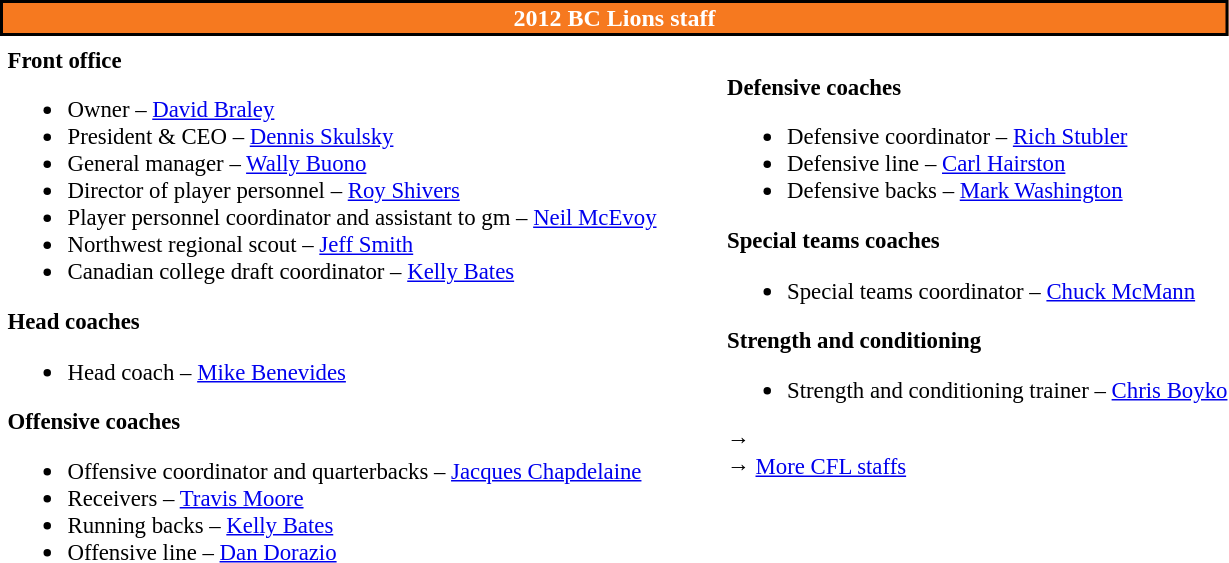<table class="toccolours" style="text-align: left;">
<tr>
<th colspan="7" style="text-align:center; background-color: #F6791F; color:white; border:2px solid black;text-align:center;">2012 BC Lions staff</th>
</tr>
<tr>
<td colspan=7 align="right"></td>
</tr>
<tr>
<td valign="top"></td>
<td style="font-size: 95%;" valign="top"><strong>Front office</strong><br><ul><li>Owner – <a href='#'>David Braley</a></li><li>President & CEO – <a href='#'>Dennis Skulsky</a></li><li>General manager – <a href='#'>Wally Buono</a></li><li>Director of player personnel – <a href='#'>Roy Shivers</a></li><li>Player personnel coordinator and assistant to gm – <a href='#'>Neil McEvoy</a></li><li>Northwest regional scout – <a href='#'>Jeff Smith</a></li><li>Canadian college draft coordinator – <a href='#'>Kelly Bates</a></li></ul><strong>Head coaches</strong><ul><li>Head coach – <a href='#'>Mike Benevides</a></li></ul><strong>Offensive coaches</strong><ul><li>Offensive coordinator and quarterbacks – <a href='#'>Jacques Chapdelaine</a></li><li>Receivers – <a href='#'>Travis Moore</a></li><li>Running backs – <a href='#'>Kelly Bates</a></li><li>Offensive line – <a href='#'>Dan Dorazio</a></li></ul></td>
<td width="35"> </td>
<td valign="top"></td>
<td style="font-size: 95%;" valign="top"><br><strong>Defensive coaches</strong><ul><li>Defensive coordinator – <a href='#'>Rich Stubler</a></li><li>Defensive line – <a href='#'>Carl Hairston</a></li><li>Defensive backs – <a href='#'>Mark Washington</a></li></ul><strong>Special teams coaches</strong><ul><li>Special teams coordinator – <a href='#'>Chuck McMann</a></li></ul><strong>Strength and conditioning</strong><ul><li>Strength and conditioning trainer – <a href='#'>Chris Boyko</a></li></ul>→ <span></span><br>
→ <a href='#'>More CFL staffs</a></td>
</tr>
</table>
